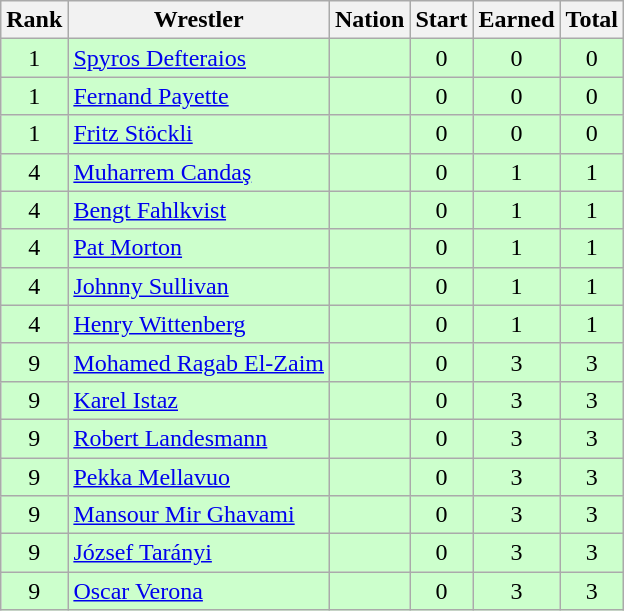<table class="wikitable sortable" style="text-align:center;">
<tr>
<th>Rank</th>
<th>Wrestler</th>
<th>Nation</th>
<th>Start</th>
<th>Earned</th>
<th>Total</th>
</tr>
<tr style="background:#cfc;">
<td>1</td>
<td align=left><a href='#'>Spyros Defteraios</a></td>
<td align=left></td>
<td>0</td>
<td>0</td>
<td>0</td>
</tr>
<tr style="background:#cfc;">
<td>1</td>
<td align=left><a href='#'>Fernand Payette</a></td>
<td align=left></td>
<td>0</td>
<td>0</td>
<td>0</td>
</tr>
<tr style="background:#cfc;">
<td>1</td>
<td align=left><a href='#'>Fritz Stöckli</a></td>
<td align=left></td>
<td>0</td>
<td>0</td>
<td>0</td>
</tr>
<tr style="background:#cfc;">
<td>4</td>
<td align=left><a href='#'>Muharrem Candaş</a></td>
<td align=left></td>
<td>0</td>
<td>1</td>
<td>1</td>
</tr>
<tr style="background:#cfc;">
<td>4</td>
<td align=left><a href='#'>Bengt Fahlkvist</a></td>
<td align=left></td>
<td>0</td>
<td>1</td>
<td>1</td>
</tr>
<tr style="background:#cfc;">
<td>4</td>
<td align=left><a href='#'>Pat Morton</a></td>
<td align=left></td>
<td>0</td>
<td>1</td>
<td>1</td>
</tr>
<tr style="background:#cfc;">
<td>4</td>
<td align=left><a href='#'>Johnny Sullivan</a></td>
<td align=left></td>
<td>0</td>
<td>1</td>
<td>1</td>
</tr>
<tr style="background:#cfc;">
<td>4</td>
<td align=left><a href='#'>Henry Wittenberg</a></td>
<td align=left></td>
<td>0</td>
<td>1</td>
<td>1</td>
</tr>
<tr style="background:#cfc;">
<td>9</td>
<td align=left><a href='#'>Mohamed Ragab El-Zaim</a></td>
<td align=left></td>
<td>0</td>
<td>3</td>
<td>3</td>
</tr>
<tr style="background:#cfc;">
<td>9</td>
<td align=left><a href='#'>Karel Istaz</a></td>
<td align=left></td>
<td>0</td>
<td>3</td>
<td>3</td>
</tr>
<tr style="background:#cfc;">
<td>9</td>
<td align=left><a href='#'>Robert Landesmann</a></td>
<td align=left></td>
<td>0</td>
<td>3</td>
<td>3</td>
</tr>
<tr style="background:#cfc;">
<td>9</td>
<td align=left><a href='#'>Pekka Mellavuo</a></td>
<td align=left></td>
<td>0</td>
<td>3</td>
<td>3</td>
</tr>
<tr style="background:#cfc;">
<td>9</td>
<td align=left><a href='#'>Mansour Mir Ghavami</a></td>
<td align=left></td>
<td>0</td>
<td>3</td>
<td>3</td>
</tr>
<tr style="background:#cfc;">
<td>9</td>
<td align=left><a href='#'>József Tarányi</a></td>
<td align=left></td>
<td>0</td>
<td>3</td>
<td>3</td>
</tr>
<tr style="background:#cfc;">
<td>9</td>
<td align=left><a href='#'>Oscar Verona</a></td>
<td align=left></td>
<td>0</td>
<td>3</td>
<td>3</td>
</tr>
</table>
